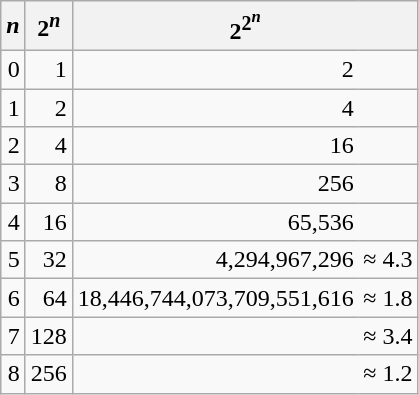<table class="wikitable" style="text-align:right;">
<tr>
<th><em>n</em></th>
<th>2<sup><em>n</em></sup></th>
<th colspan="2">2<sup>2<sup><em>n</em></sup></sup></th>
</tr>
<tr>
<td>0</td>
<td>1</td>
<td style="border-right:0px solid transparent;">2</td>
<td style="border-left:0px solid transparent;"></td>
</tr>
<tr>
<td>1</td>
<td>2</td>
<td style="border-right:0px solid transparent;">4</td>
<td style="border-left:0px solid transparent;"></td>
</tr>
<tr>
<td>2</td>
<td>4</td>
<td style="border-right:0px solid transparent;">16</td>
<td style="border-left:0px solid transparent;"></td>
</tr>
<tr>
<td>3</td>
<td>8</td>
<td style="border-right:0px solid transparent;">256</td>
<td style="border-left:0px solid transparent;"></td>
</tr>
<tr>
<td>4</td>
<td>16</td>
<td style="border-right:0px solid transparent;">65,536</td>
<td style="border-left:0px solid transparent;text-align:left;"></td>
</tr>
<tr>
<td>5</td>
<td>32</td>
<td style="border-right:0px solid transparent;">4,294,967,296</td>
<td style="border-left:0px solid transparent;text-align:left;">≈ 4.3</td>
</tr>
<tr>
<td>6</td>
<td>64</td>
<td style="border-right:0px solid transparent;">18,446,744,073,709,551,616</td>
<td style="border-left:0px solid transparent;text-align:left;">≈ 1.8</td>
</tr>
<tr>
<td>7</td>
<td>128</td>
<td style="border-right:0px solid transparent;"></td>
<td style="border-left:0px solid transparent;text-align:left;">≈ 3.4</td>
</tr>
<tr>
<td>8</td>
<td>256</td>
<td style="border-right:0px solid transparent;"></td>
<td style="border-left:0px solid transparent;text-align:left;">≈ 1.2</td>
</tr>
</table>
